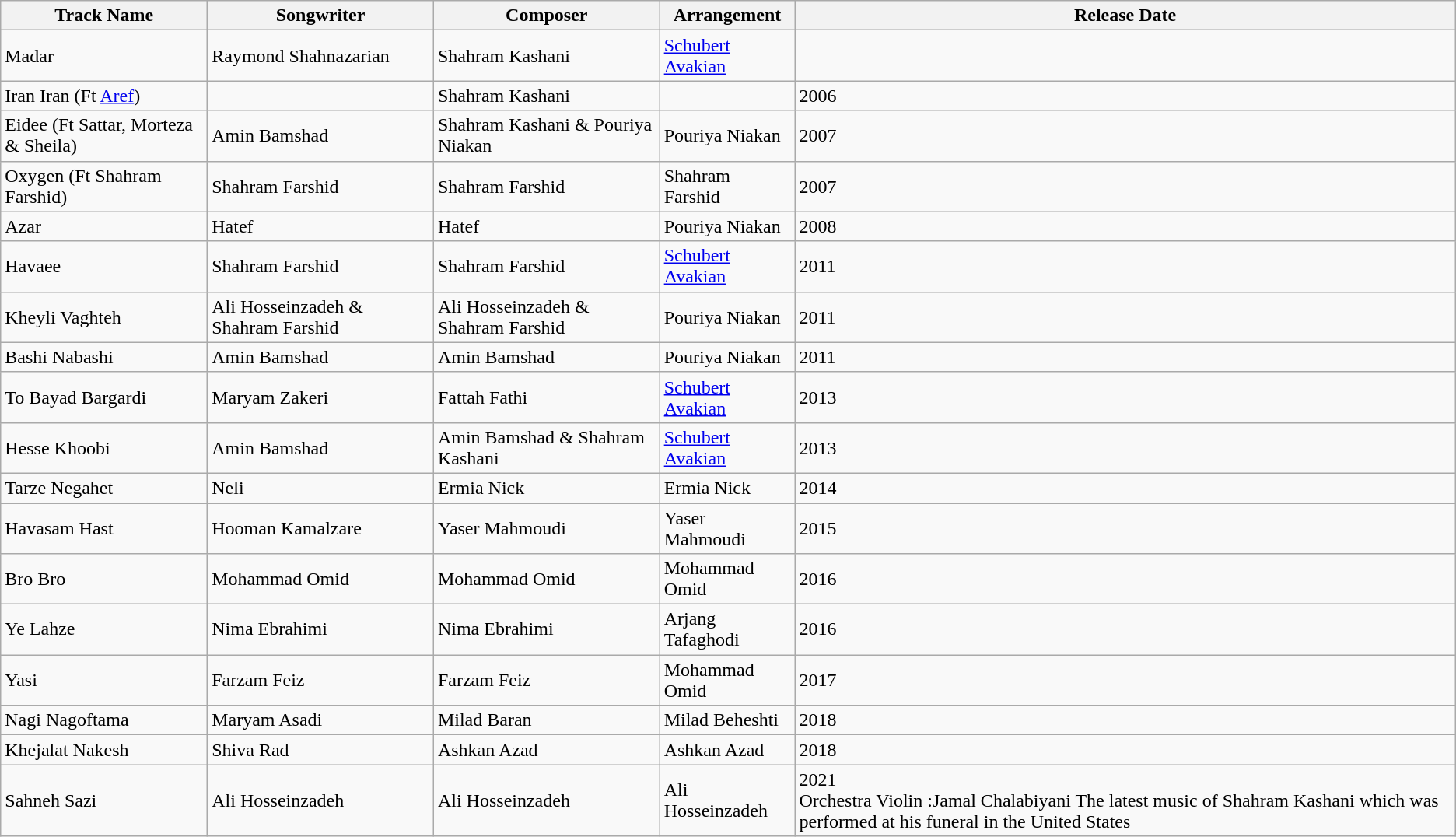<table class="wikitable">
<tr>
<th>Track Name</th>
<th>Songwriter</th>
<th>Composer</th>
<th>Arrangement</th>
<th>Release Date</th>
</tr>
<tr>
<td>Madar</td>
<td>Raymond Shahnazarian</td>
<td>Shahram Kashani</td>
<td><a href='#'>Schubert Avakian</a></td>
<td></td>
</tr>
<tr>
<td>Iran Iran (Ft <a href='#'>Aref</a>)</td>
<td></td>
<td>Shahram Kashani</td>
<td></td>
<td>2006</td>
</tr>
<tr>
<td>Eidee (Ft Sattar, Morteza & Sheila)</td>
<td>Amin Bamshad</td>
<td>Shahram Kashani & Pouriya Niakan</td>
<td>Pouriya Niakan</td>
<td>2007</td>
</tr>
<tr>
<td>Oxygen (Ft Shahram Farshid)</td>
<td>Shahram Farshid</td>
<td>Shahram Farshid</td>
<td>Shahram Farshid</td>
<td>2007</td>
</tr>
<tr>
<td>Azar</td>
<td>Hatef</td>
<td>Hatef</td>
<td>Pouriya Niakan</td>
<td>2008</td>
</tr>
<tr>
<td>Havaee</td>
<td>Shahram Farshid</td>
<td>Shahram Farshid</td>
<td><a href='#'>Schubert Avakian</a></td>
<td>2011</td>
</tr>
<tr>
<td>Kheyli Vaghteh</td>
<td>Ali Hosseinzadeh & Shahram Farshid</td>
<td>Ali Hosseinzadeh & Shahram Farshid</td>
<td>Pouriya Niakan</td>
<td>2011</td>
</tr>
<tr>
<td>Bashi Nabashi</td>
<td>Amin Bamshad</td>
<td>Amin Bamshad</td>
<td>Pouriya Niakan</td>
<td>2011</td>
</tr>
<tr>
<td>To Bayad Bargardi</td>
<td>Maryam Zakeri</td>
<td>Fattah Fathi</td>
<td><a href='#'>Schubert Avakian</a></td>
<td>2013</td>
</tr>
<tr>
<td>Hesse Khoobi</td>
<td>Amin Bamshad</td>
<td>Amin Bamshad & Shahram Kashani</td>
<td><a href='#'>Schubert Avakian</a></td>
<td>2013</td>
</tr>
<tr>
<td>Tarze Negahet</td>
<td>Neli</td>
<td>Ermia Nick</td>
<td>Ermia Nick</td>
<td>2014</td>
</tr>
<tr>
<td>Havasam Hast</td>
<td>Hooman Kamalzare</td>
<td>Yaser Mahmoudi</td>
<td>Yaser Mahmoudi</td>
<td>2015</td>
</tr>
<tr>
<td>Bro Bro</td>
<td>Mohammad Omid</td>
<td>Mohammad Omid</td>
<td>Mohammad Omid</td>
<td>2016</td>
</tr>
<tr>
<td>Ye Lahze</td>
<td>Nima Ebrahimi</td>
<td>Nima Ebrahimi</td>
<td>Arjang Tafaghodi</td>
<td>2016</td>
</tr>
<tr>
<td>Yasi</td>
<td>Farzam Feiz</td>
<td>Farzam Feiz</td>
<td>Mohammad Omid</td>
<td>2017</td>
</tr>
<tr>
<td>Nagi Nagoftama</td>
<td>Maryam Asadi</td>
<td>Milad Baran</td>
<td>Milad Beheshti</td>
<td>2018</td>
</tr>
<tr>
<td>Khejalat Nakesh</td>
<td>Shiva Rad</td>
<td>Ashkan Azad</td>
<td>Ashkan Azad</td>
<td>2018</td>
</tr>
<tr>
<td>Sahneh Sazi</td>
<td>Ali Hosseinzadeh</td>
<td>Ali Hosseinzadeh</td>
<td>Ali Hosseinzadeh</td>
<td>2021<br>Orchestra Violin :Jamal Chalabiyani
The latest music of Shahram Kashani which was performed at his funeral in the United States</td>
</tr>
</table>
